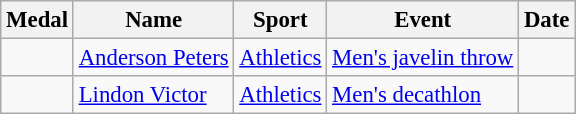<table class="wikitable sortable" style="font-size:95%">
<tr>
<th>Medal</th>
<th>Name</th>
<th>Sport</th>
<th>Event</th>
<th>Date</th>
</tr>
<tr>
<td></td>
<td><a href='#'>Anderson Peters</a></td>
<td><a href='#'>Athletics</a></td>
<td><a href='#'>Men's javelin throw</a></td>
<td></td>
</tr>
<tr>
<td></td>
<td><a href='#'>Lindon Victor</a></td>
<td><a href='#'>Athletics</a></td>
<td><a href='#'>Men's decathlon</a></td>
<td></td>
</tr>
</table>
